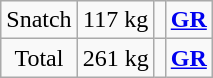<table class = "wikitable" style="text-align:center;">
<tr>
<td>Snatch</td>
<td>117 kg</td>
<td align=left></td>
<td><strong><a href='#'>GR</a></strong></td>
</tr>
<tr>
<td>Total</td>
<td>261 kg</td>
<td align=left></td>
<td><strong><a href='#'>GR</a></strong></td>
</tr>
</table>
